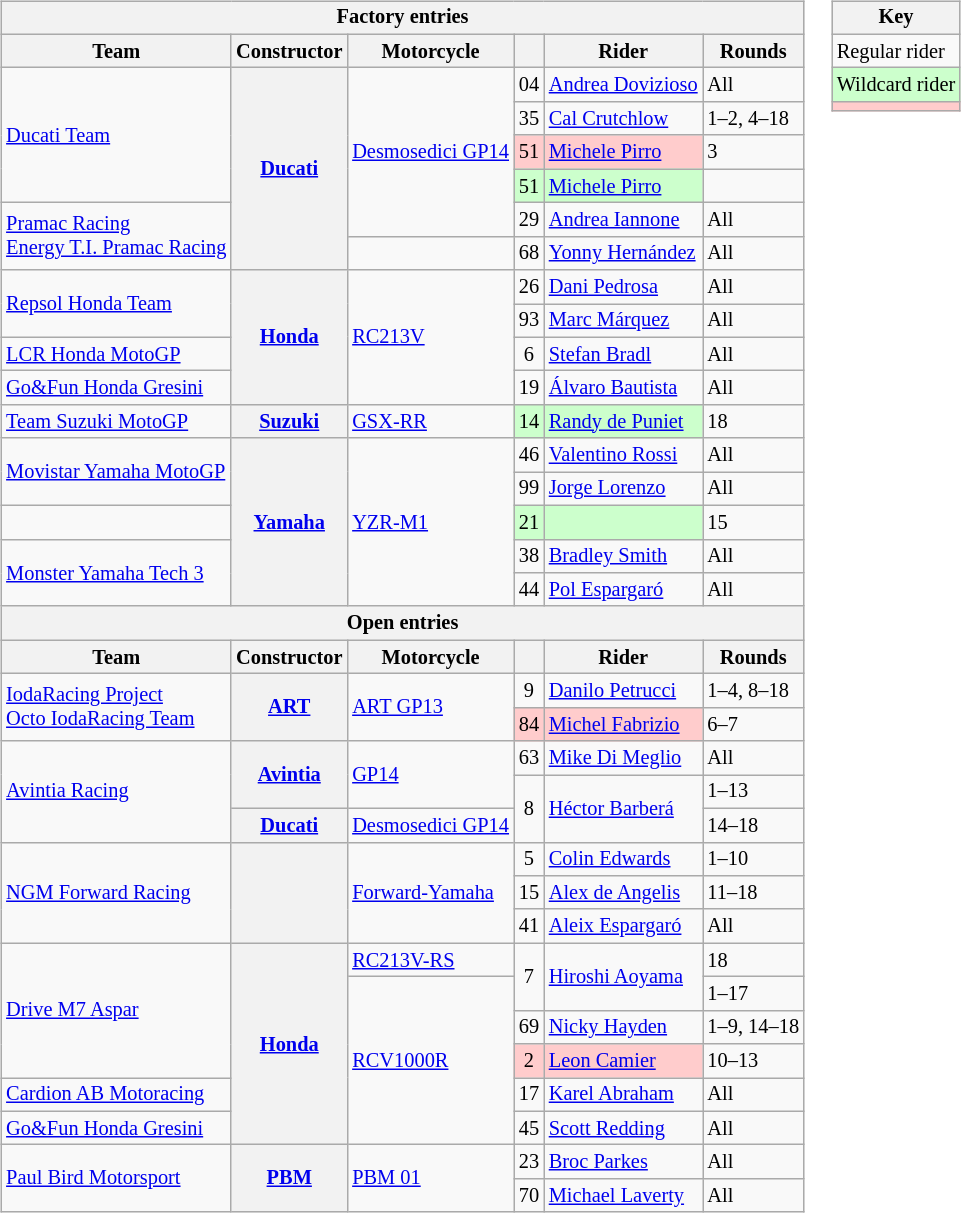<table>
<tr>
<td><br><table class="wikitable" style="font-size: 85%;">
<tr>
<th colspan=6>Factory entries</th>
</tr>
<tr>
<th>Team</th>
<th>Constructor</th>
<th>Motorcycle</th>
<th></th>
<th>Rider</th>
<th>Rounds</th>
</tr>
<tr>
<td rowspan=4> <a href='#'>Ducati Team</a></td>
<th rowspan=6><a href='#'>Ducati</a></th>
<td rowspan=5><a href='#'>Desmosedici GP14</a></td>
<td align=center>04</td>
<td> <a href='#'>Andrea Dovizioso</a></td>
<td>All</td>
</tr>
<tr>
<td align=center>35</td>
<td> <a href='#'>Cal Crutchlow</a></td>
<td>1–2, 4–18</td>
</tr>
<tr>
<td style="background:#ffcccc;" align=center>51</td>
<td style="background:#ffcccc;"> <a href='#'>Michele Pirro</a></td>
<td>3</td>
</tr>
<tr>
<td style="background:#ccffcc;" align=center>51</td>
<td style="background:#ccffcc;"> <a href='#'>Michele Pirro</a></td>
<td></td>
</tr>
<tr>
<td rowspan=2> <a href='#'>Pramac Racing</a><br> <a href='#'>Energy T.I. Pramac Racing</a></td>
<td align=center>29</td>
<td> <a href='#'>Andrea Iannone</a></td>
<td>All</td>
</tr>
<tr>
<td></td>
<td align=center>68</td>
<td> <a href='#'>Yonny Hernández</a></td>
<td>All</td>
</tr>
<tr>
<td rowspan=2> <a href='#'>Repsol Honda Team</a></td>
<th rowspan=4><a href='#'>Honda</a></th>
<td rowspan=4><a href='#'>RC213V</a></td>
<td align=center>26</td>
<td> <a href='#'>Dani Pedrosa</a></td>
<td>All</td>
</tr>
<tr>
<td align=center>93</td>
<td> <a href='#'>Marc Márquez</a></td>
<td>All</td>
</tr>
<tr>
<td> <a href='#'>LCR Honda MotoGP</a></td>
<td align=center>6</td>
<td> <a href='#'>Stefan Bradl</a></td>
<td>All</td>
</tr>
<tr>
<td> <a href='#'>Go&Fun Honda Gresini</a></td>
<td align=center>19</td>
<td> <a href='#'>Álvaro Bautista</a></td>
<td>All</td>
</tr>
<tr>
<td> <a href='#'>Team Suzuki MotoGP</a></td>
<th><a href='#'>Suzuki</a></th>
<td><a href='#'>GSX-RR</a></td>
<td style="background:#ccffcc;" align=center>14</td>
<td style="background:#ccffcc;"> <a href='#'>Randy de Puniet</a></td>
<td>18</td>
</tr>
<tr>
<td rowspan=2> <a href='#'>Movistar Yamaha MotoGP</a></td>
<th rowspan=5><a href='#'>Yamaha</a></th>
<td rowspan=5><a href='#'>YZR-M1</a></td>
<td align=center>46</td>
<td> <a href='#'>Valentino Rossi</a></td>
<td>All</td>
</tr>
<tr>
<td align=center>99</td>
<td> <a href='#'>Jorge Lorenzo</a></td>
<td>All</td>
</tr>
<tr>
<td></td>
<td style="background:#ccffcc;" align=center>21</td>
<td style="background:#ccffcc;"></td>
<td>15</td>
</tr>
<tr>
<td rowspan=2> <a href='#'>Monster Yamaha Tech 3</a></td>
<td align=center>38</td>
<td> <a href='#'>Bradley Smith</a></td>
<td>All</td>
</tr>
<tr>
<td align=center>44</td>
<td> <a href='#'>Pol Espargaró</a></td>
<td>All</td>
</tr>
<tr>
<th colspan=6>Open entries</th>
</tr>
<tr>
<th>Team</th>
<th>Constructor</th>
<th>Motorcycle</th>
<th></th>
<th>Rider</th>
<th>Rounds</th>
</tr>
<tr>
<td rowspan=2> <a href='#'>IodaRacing Project</a><br> <a href='#'>Octo IodaRacing Team</a></td>
<th rowspan=2><a href='#'>ART</a></th>
<td rowspan=2><a href='#'>ART GP13</a></td>
<td align=center>9</td>
<td> <a href='#'>Danilo Petrucci</a></td>
<td>1–4, 8–18</td>
</tr>
<tr>
<td style="background:#ffcccc;" align=center>84</td>
<td style="background:#ffcccc;"> <a href='#'>Michel Fabrizio</a></td>
<td>6–7</td>
</tr>
<tr>
<td rowspan=3> <a href='#'>Avintia Racing</a></td>
<th rowspan=2><a href='#'>Avintia</a></th>
<td rowspan=2><a href='#'>GP14</a></td>
<td align=center>63</td>
<td> <a href='#'>Mike Di Meglio</a></td>
<td>All</td>
</tr>
<tr>
<td rowspan=2 align=center>8</td>
<td rowspan=2> <a href='#'>Héctor Barberá</a></td>
<td>1–13</td>
</tr>
<tr>
<th><a href='#'>Ducati</a></th>
<td><a href='#'>Desmosedici GP14</a></td>
<td>14–18</td>
</tr>
<tr>
<td rowspan=3> <a href='#'>NGM Forward Racing</a></td>
<th rowspan=3></th>
<td rowspan=3><a href='#'>Forward-Yamaha</a></td>
<td align=center>5</td>
<td> <a href='#'>Colin Edwards</a></td>
<td>1–10</td>
</tr>
<tr>
<td align=center>15</td>
<td> <a href='#'>Alex de Angelis</a></td>
<td>11–18</td>
</tr>
<tr>
<td align=center>41</td>
<td> <a href='#'>Aleix Espargaró</a></td>
<td>All</td>
</tr>
<tr>
<td rowspan=4> <a href='#'>Drive M7 Aspar</a></td>
<th rowspan=6><a href='#'>Honda</a></th>
<td><a href='#'>RC213V-RS</a></td>
<td rowspan=2 align=center>7</td>
<td rowspan=2> <a href='#'>Hiroshi Aoyama</a></td>
<td>18</td>
</tr>
<tr>
<td rowspan=5><a href='#'>RCV1000R</a></td>
<td>1–17</td>
</tr>
<tr>
<td align=center>69</td>
<td> <a href='#'>Nicky Hayden</a></td>
<td>1–9, 14–18</td>
</tr>
<tr>
<td style="background:#ffcccc;" align=center>2</td>
<td style="background:#ffcccc;"> <a href='#'>Leon Camier</a></td>
<td>10–13</td>
</tr>
<tr>
<td> <a href='#'>Cardion AB Motoracing</a></td>
<td align=center>17</td>
<td> <a href='#'>Karel Abraham</a></td>
<td>All</td>
</tr>
<tr>
<td> <a href='#'>Go&Fun Honda Gresini</a></td>
<td align=center>45</td>
<td> <a href='#'>Scott Redding</a></td>
<td>All</td>
</tr>
<tr>
<td rowspan=2> <a href='#'>Paul Bird Motorsport</a></td>
<th rowspan=2><a href='#'>PBM</a></th>
<td rowspan=2><a href='#'>PBM 01</a></td>
<td align=center>23</td>
<td> <a href='#'>Broc Parkes</a></td>
<td>All</td>
</tr>
<tr>
<td align=center>70</td>
<td> <a href='#'>Michael Laverty</a></td>
<td>All</td>
</tr>
</table>
</td>
<td valign="top"><br><table class="wikitable" style="font-size: 85%;">
<tr>
<th colspan=2>Key</th>
</tr>
<tr>
<td>Regular rider</td>
</tr>
<tr style="background:#ccffcc;">
<td>Wildcard rider</td>
</tr>
<tr style="background:#ffcccc;">
<td></td>
</tr>
</table>
</td>
</tr>
</table>
